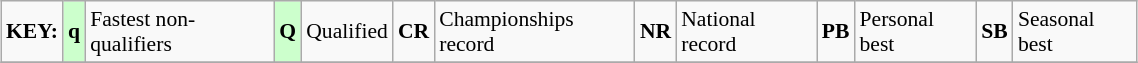<table class="wikitable" style="margin:0.5em auto; font-size:90%;position:relative;" width=60%>
<tr>
<td><strong>KEY:</strong></td>
<td bgcolor=ccffcc align=center><strong>q</strong></td>
<td>Fastest non-qualifiers</td>
<td bgcolor=ccffcc align=center><strong>Q</strong></td>
<td>Qualified</td>
<td align=center><strong>CR</strong></td>
<td>Championships record</td>
<td align=center><strong>NR</strong></td>
<td>National record</td>
<td align=center><strong>PB</strong></td>
<td>Personal best</td>
<td align=center><strong>SB</strong></td>
<td>Seasonal best</td>
</tr>
<tr>
</tr>
</table>
